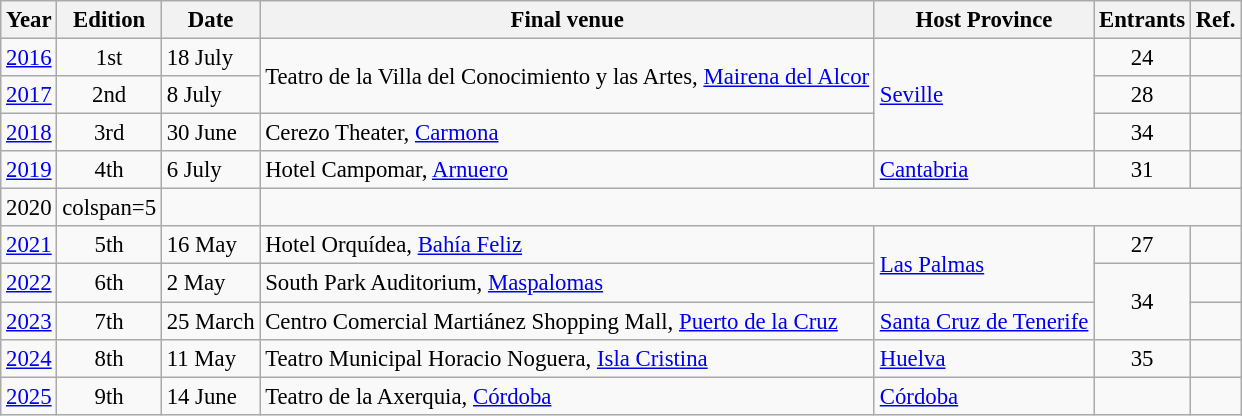<table class="wikitable" style="font-size: 95%">
<tr>
<th>Year</th>
<th>Edition</th>
<th>Date</th>
<th>Final venue</th>
<th>Host Province</th>
<th>Entrants</th>
<th>Ref.</th>
</tr>
<tr>
<td style="text-align: center;"><a href='#'>2016</a></td>
<td style="text-align: center;">1st</td>
<td>18 July</td>
<td rowspan=2>Teatro de la Villa del Conocimiento y las Artes, <a href='#'>Mairena del Alcor</a></td>
<td rowspan=3><a href='#'>Seville</a></td>
<td align=center>24</td>
<td align=center></td>
</tr>
<tr>
<td style="text-align: center;"><a href='#'>2017</a></td>
<td style="text-align: center;">2nd</td>
<td>8 July</td>
<td align=center>28</td>
<td align=center></td>
</tr>
<tr>
<td style="text-align: center;"><a href='#'>2018</a></td>
<td style="text-align: center;">3rd</td>
<td>30 June</td>
<td>Cerezo Theater, <a href='#'>Carmona</a></td>
<td align=center>34</td>
<td align=center></td>
</tr>
<tr>
<td style="text-align: center;"><a href='#'>2019</a></td>
<td style="text-align: center;">4th</td>
<td>6 July</td>
<td>Hotel Campomar, <a href='#'>Arnuero</a></td>
<td><a href='#'>Cantabria</a></td>
<td align=center>31</td>
<td align=center></td>
</tr>
<tr>
<td style="text-align: center;">2020</td>
<td>colspan=5 </td>
<td align=center></td>
</tr>
<tr>
<td style="text-align: center;"><a href='#'>2021</a></td>
<td style="text-align: center;">5th</td>
<td>16 May</td>
<td>Hotel Orquídea, <a href='#'>Bahía Feliz</a></td>
<td rowspan=2><a href='#'>Las Palmas</a></td>
<td align=center>27</td>
<td align=center></td>
</tr>
<tr>
<td style="text-align: center;"><a href='#'>2022</a></td>
<td style="text-align: center;">6th</td>
<td>2 May</td>
<td>South Park Auditorium, <a href='#'>Maspalomas</a></td>
<td rowspan=2 align=center>34</td>
<td align=center></td>
</tr>
<tr>
<td style="text-align: center;"><a href='#'>2023</a></td>
<td style="text-align: center;">7th</td>
<td>25 March</td>
<td>Centro Comercial Martiánez Shopping Mall, <a href='#'>Puerto de la Cruz</a></td>
<td><a href='#'>Santa Cruz de Tenerife</a></td>
<td align=center></td>
</tr>
<tr>
<td style="text-align: center;"><a href='#'>2024</a></td>
<td style="text-align: center;">8th</td>
<td>11 May</td>
<td>Teatro Municipal Horacio Noguera, <a href='#'>Isla Cristina</a></td>
<td><a href='#'>Huelva</a></td>
<td align=center>35</td>
<td align=center></td>
</tr>
<tr>
<td style="text-align: center;"><a href='#'>2025</a></td>
<td style="text-align: center;">9th</td>
<td>14 June</td>
<td>Teatro de la Axerquia, <a href='#'>Córdoba</a></td>
<td><a href='#'>Córdoba</a></td>
<td></td>
<td></td>
</tr>
</table>
